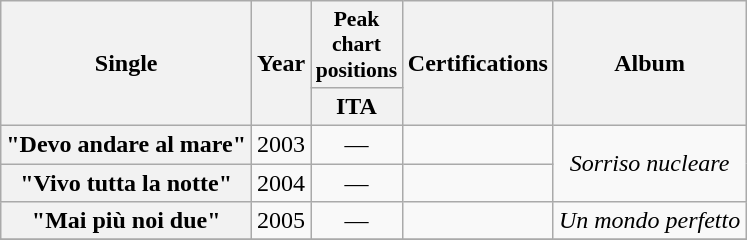<table class="wikitable plainrowheaders" style="text-align:center;" border="1">
<tr>
<th rowspan="2" scope="column">Single</th>
<th rowspan="2" scope="column">Year</th>
<th scope="col" style="width:3em;font-size:90%;">Peak chart<br>positions</th>
<th rowspan="2" scope="column">Certifications</th>
<th rowspan="2" style="text-align:center;">Album</th>
</tr>
<tr>
<th scope="column">ITA<br></th>
</tr>
<tr>
<th scope="row">"Devo andare al mare"</th>
<td>2003</td>
<td>—</td>
<td></td>
<td rowspan="2"><em>Sorriso nucleare</em></td>
</tr>
<tr>
<th scope="row">"Vivo tutta la notte"</th>
<td>2004</td>
<td>—</td>
<td align="left"></td>
</tr>
<tr>
<th scope="row">"Mai più noi due"</th>
<td>2005</td>
<td>—</td>
<td align="left"></td>
<td><em>Un mondo perfetto</em></td>
</tr>
<tr>
</tr>
</table>
